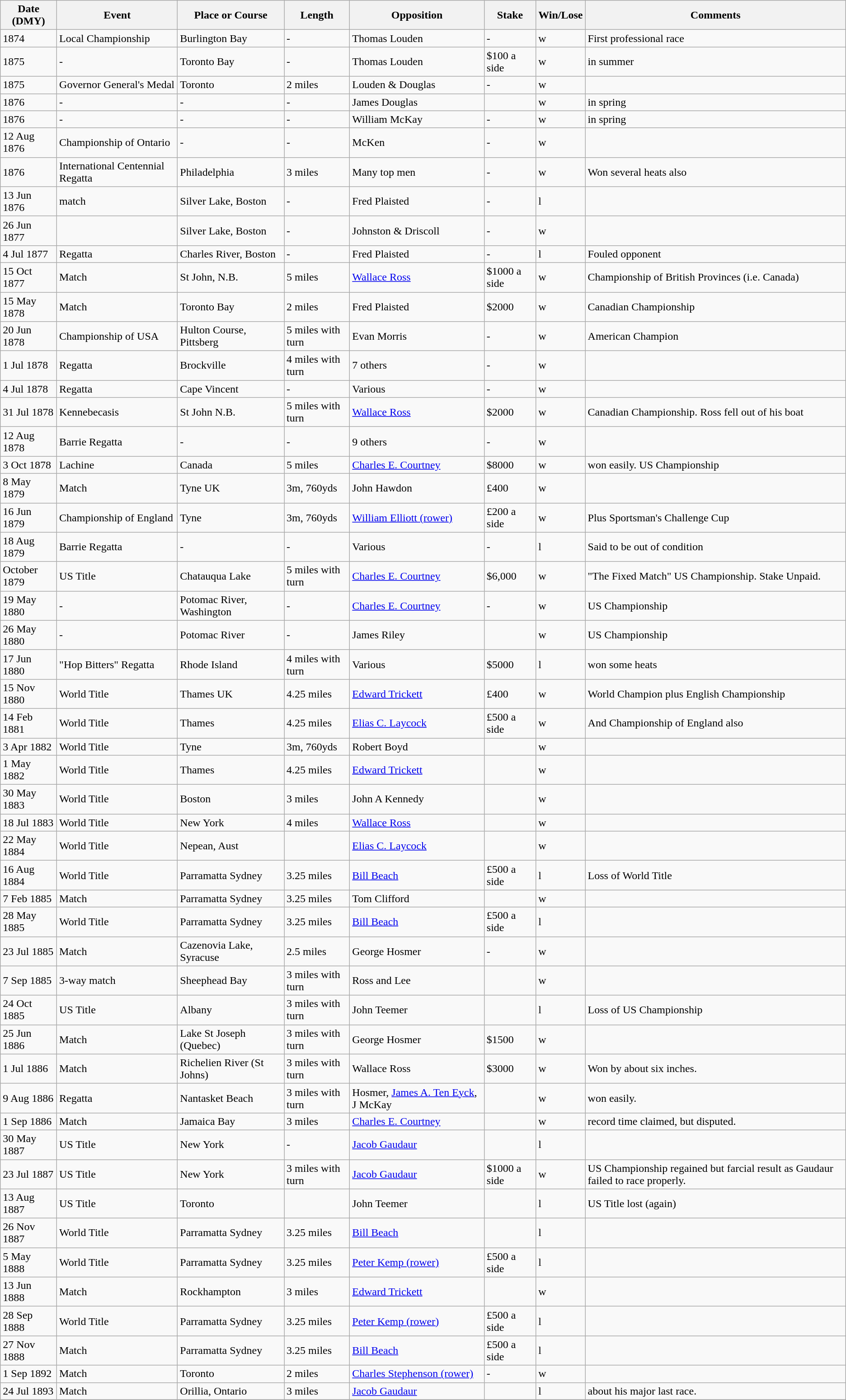<table class="wikitable collapsible collapsed">
<tr>
<th>Date (DMY)</th>
<th>Event</th>
<th>Place or Course</th>
<th>Length</th>
<th>Opposition</th>
<th>Stake</th>
<th>Win/Lose</th>
<th>Comments</th>
</tr>
<tr>
<td>1874</td>
<td>Local Championship</td>
<td>Burlington Bay</td>
<td>-</td>
<td>Thomas Louden</td>
<td>-</td>
<td>w</td>
<td>First professional race</td>
</tr>
<tr>
<td>1875</td>
<td>-</td>
<td>Toronto Bay</td>
<td>-</td>
<td>Thomas Louden</td>
<td>$100 a side</td>
<td>w</td>
<td>in summer</td>
</tr>
<tr>
<td>1875</td>
<td>Governor General's Medal</td>
<td>Toronto</td>
<td>2 miles</td>
<td>Louden & Douglas</td>
<td>-</td>
<td>w</td>
<td></td>
</tr>
<tr>
<td>1876</td>
<td>-</td>
<td>-</td>
<td>-</td>
<td>James Douglas</td>
<td></td>
<td>w</td>
<td>in spring</td>
</tr>
<tr>
<td>1876</td>
<td>-</td>
<td>-</td>
<td>-</td>
<td>William McKay</td>
<td>-</td>
<td>w</td>
<td>in spring</td>
</tr>
<tr>
<td>12 Aug 1876</td>
<td>Championship of Ontario</td>
<td>-</td>
<td>-</td>
<td>McKen</td>
<td>-</td>
<td>w</td>
<td></td>
</tr>
<tr>
<td>1876</td>
<td>International Centennial Regatta</td>
<td>Philadelphia</td>
<td>3 miles</td>
<td>Many top men</td>
<td>-</td>
<td>w</td>
<td>Won several heats also</td>
</tr>
<tr>
<td>13 Jun 1876</td>
<td>match</td>
<td>Silver Lake, Boston</td>
<td>-</td>
<td>Fred Plaisted</td>
<td>-</td>
<td>l</td>
<td></td>
</tr>
<tr>
<td>26 Jun 1877</td>
<td></td>
<td>Silver Lake, Boston</td>
<td>-</td>
<td>Johnston & Driscoll</td>
<td>-</td>
<td>w</td>
<td></td>
</tr>
<tr>
<td>4 Jul 1877</td>
<td>Regatta</td>
<td>Charles River, Boston</td>
<td>-</td>
<td>Fred Plaisted</td>
<td>-</td>
<td>l</td>
<td>Fouled opponent</td>
</tr>
<tr>
<td>15 Oct 1877</td>
<td>Match</td>
<td>St John, N.B.</td>
<td>5 miles</td>
<td><a href='#'>Wallace Ross</a></td>
<td>$1000 a side</td>
<td>w</td>
<td>Championship of British Provinces (i.e. Canada)</td>
</tr>
<tr>
<td>15 May 1878</td>
<td>Match</td>
<td>Toronto Bay</td>
<td>2 miles</td>
<td>Fred Plaisted</td>
<td>$2000</td>
<td>w</td>
<td>Canadian Championship</td>
</tr>
<tr>
<td>20 Jun 1878</td>
<td>Championship of USA</td>
<td>Hulton Course, Pittsberg</td>
<td>5 miles with turn</td>
<td>Evan Morris</td>
<td>-</td>
<td>w</td>
<td>American Champion</td>
</tr>
<tr>
<td>1 Jul 1878</td>
<td>Regatta</td>
<td>Brockville</td>
<td>4 miles with turn</td>
<td>7 others</td>
<td>-</td>
<td>w</td>
<td></td>
</tr>
<tr>
<td>4 Jul 1878</td>
<td>Regatta</td>
<td>Cape Vincent</td>
<td>-</td>
<td>Various</td>
<td>-</td>
<td>w</td>
<td></td>
</tr>
<tr>
<td>31 Jul 1878</td>
<td>Kennebecasis</td>
<td>St John N.B.</td>
<td>5 miles with turn</td>
<td><a href='#'>Wallace Ross</a></td>
<td>$2000</td>
<td>w</td>
<td>Canadian Championship. Ross fell out of his boat</td>
</tr>
<tr>
<td>12 Aug 1878</td>
<td>Barrie Regatta</td>
<td>-</td>
<td>-</td>
<td>9 others</td>
<td>-</td>
<td>w</td>
<td></td>
</tr>
<tr>
<td>3 Oct 1878</td>
<td>Lachine</td>
<td>Canada</td>
<td>5 miles</td>
<td><a href='#'>Charles E. Courtney</a></td>
<td>$8000</td>
<td>w</td>
<td>won easily. US Championship</td>
</tr>
<tr>
<td>8 May 1879</td>
<td>Match</td>
<td>Tyne UK</td>
<td>3m, 760yds</td>
<td>John Hawdon</td>
<td>£400</td>
<td>w</td>
<td></td>
</tr>
<tr>
<td>16 Jun 1879</td>
<td>Championship of England</td>
<td>Tyne</td>
<td>3m, 760yds</td>
<td><a href='#'>William Elliott (rower)</a></td>
<td>£200 a side</td>
<td>w</td>
<td>Plus Sportsman's Challenge Cup</td>
</tr>
<tr>
<td>18 Aug 1879</td>
<td>Barrie Regatta</td>
<td>-</td>
<td>-</td>
<td>Various</td>
<td>-</td>
<td>l</td>
<td>Said to be out of condition</td>
</tr>
<tr>
<td>October 1879</td>
<td>US Title</td>
<td>Chatauqua Lake</td>
<td>5 miles with turn</td>
<td><a href='#'>Charles E. Courtney</a></td>
<td>$6,000</td>
<td>w</td>
<td>"The Fixed Match"  US Championship. Stake Unpaid.</td>
</tr>
<tr>
<td>19 May 1880</td>
<td>-</td>
<td>Potomac River, Washington</td>
<td>-</td>
<td><a href='#'>Charles E. Courtney</a></td>
<td>-</td>
<td>w</td>
<td>US Championship</td>
</tr>
<tr>
<td>26 May 1880</td>
<td>-</td>
<td>Potomac River</td>
<td>-</td>
<td>James Riley</td>
<td></td>
<td>w</td>
<td>US Championship</td>
</tr>
<tr>
<td>17 Jun 1880</td>
<td>"Hop Bitters" Regatta</td>
<td>Rhode Island</td>
<td>4 miles with turn</td>
<td>Various</td>
<td>$5000</td>
<td>l</td>
<td>won some heats</td>
</tr>
<tr>
<td>15 Nov 1880</td>
<td>World Title</td>
<td>Thames UK</td>
<td>4.25 miles</td>
<td><a href='#'>Edward Trickett</a></td>
<td>£400</td>
<td>w</td>
<td>World Champion plus English Championship</td>
</tr>
<tr>
<td>14 Feb 1881</td>
<td>World Title</td>
<td>Thames</td>
<td>4.25 miles</td>
<td><a href='#'>Elias C. Laycock</a></td>
<td>£500 a side</td>
<td>w</td>
<td>And Championship of England also</td>
</tr>
<tr>
<td>3 Apr 1882</td>
<td>World Title</td>
<td>Tyne</td>
<td>3m, 760yds</td>
<td>Robert Boyd</td>
<td></td>
<td>w</td>
<td></td>
</tr>
<tr>
<td>1 May 1882</td>
<td>World Title</td>
<td>Thames</td>
<td>4.25 miles</td>
<td><a href='#'>Edward Trickett</a></td>
<td></td>
<td>w</td>
<td></td>
</tr>
<tr>
<td>30 May 1883</td>
<td>World Title</td>
<td>Boston</td>
<td>3 miles</td>
<td>John A Kennedy</td>
<td></td>
<td>w</td>
<td></td>
</tr>
<tr>
<td>18 Jul 1883</td>
<td>World Title</td>
<td>New York</td>
<td>4 miles</td>
<td><a href='#'>Wallace Ross</a></td>
<td></td>
<td>w</td>
<td></td>
</tr>
<tr>
<td>22 May 1884</td>
<td>World Title</td>
<td>Nepean, Aust</td>
<td></td>
<td><a href='#'>Elias C. Laycock</a></td>
<td></td>
<td>w</td>
<td></td>
</tr>
<tr>
<td>16 Aug 1884</td>
<td>World Title</td>
<td>Parramatta Sydney</td>
<td>3.25 miles</td>
<td><a href='#'>Bill Beach</a></td>
<td>£500 a side</td>
<td>l</td>
<td>Loss of World Title</td>
</tr>
<tr>
<td>7 Feb 1885</td>
<td>Match</td>
<td>Parramatta Sydney</td>
<td>3.25 miles</td>
<td>Tom Clifford</td>
<td></td>
<td>w</td>
<td></td>
</tr>
<tr>
<td>28 May 1885</td>
<td>World Title</td>
<td>Parramatta Sydney</td>
<td>3.25 miles</td>
<td><a href='#'>Bill Beach</a></td>
<td>£500 a side</td>
<td>l</td>
<td></td>
</tr>
<tr>
<td>23 Jul 1885</td>
<td>Match</td>
<td>Cazenovia Lake, Syracuse</td>
<td>2.5 miles</td>
<td>George Hosmer</td>
<td>-</td>
<td>w</td>
<td></td>
</tr>
<tr>
<td>7 Sep 1885</td>
<td>3-way match</td>
<td>Sheephead Bay</td>
<td>3 miles with turn</td>
<td>Ross and Lee</td>
<td></td>
<td>w</td>
<td></td>
</tr>
<tr>
<td>24 Oct 1885</td>
<td>US Title</td>
<td>Albany</td>
<td>3 miles with turn</td>
<td>John Teemer</td>
<td></td>
<td>l</td>
<td>Loss of US Championship</td>
</tr>
<tr>
<td>25 Jun 1886</td>
<td>Match</td>
<td>Lake St Joseph (Quebec)</td>
<td>3 miles with turn</td>
<td>George Hosmer</td>
<td>$1500</td>
<td>w</td>
<td></td>
</tr>
<tr>
<td>1 Jul 1886</td>
<td>Match</td>
<td>Richelien River (St Johns)</td>
<td>3 miles with turn</td>
<td>Wallace Ross</td>
<td>$3000</td>
<td>w</td>
<td>Won by about six inches.</td>
</tr>
<tr>
<td>9 Aug 1886</td>
<td>Regatta</td>
<td>Nantasket Beach</td>
<td>3 miles with turn</td>
<td>Hosmer, <a href='#'>James A. Ten Eyck</a>, J McKay</td>
<td></td>
<td>w</td>
<td>won easily.</td>
</tr>
<tr>
<td>1 Sep 1886</td>
<td>Match</td>
<td>Jamaica Bay</td>
<td>3 miles</td>
<td><a href='#'>Charles E. Courtney</a></td>
<td></td>
<td>w</td>
<td>record time claimed, but disputed.</td>
</tr>
<tr>
<td>30 May 1887</td>
<td>US Title</td>
<td>New York</td>
<td>-</td>
<td><a href='#'>Jacob Gaudaur</a></td>
<td></td>
<td>l</td>
<td></td>
</tr>
<tr>
<td>23 Jul 1887</td>
<td>US Title</td>
<td>New York</td>
<td>3 miles with turn</td>
<td><a href='#'>Jacob Gaudaur</a></td>
<td>$1000 a side</td>
<td>w</td>
<td>US Championship regained but farcial result as Gaudaur failed to race properly.</td>
</tr>
<tr>
<td>13 Aug 1887</td>
<td>US Title</td>
<td>Toronto</td>
<td></td>
<td>John Teemer</td>
<td></td>
<td>l</td>
<td>US Title lost (again)</td>
</tr>
<tr>
<td>26 Nov 1887</td>
<td>World Title</td>
<td>Parramatta Sydney</td>
<td>3.25 miles</td>
<td><a href='#'>Bill Beach</a></td>
<td></td>
<td>l</td>
<td></td>
</tr>
<tr>
<td>5 May 1888</td>
<td>World Title</td>
<td>Parramatta Sydney</td>
<td>3.25 miles</td>
<td><a href='#'>Peter Kemp (rower)</a></td>
<td>£500 a side</td>
<td>l</td>
<td></td>
</tr>
<tr>
<td>13 Jun 1888</td>
<td>Match</td>
<td>Rockhampton</td>
<td>3 miles</td>
<td><a href='#'>Edward Trickett</a></td>
<td></td>
<td>w</td>
<td></td>
</tr>
<tr>
<td>28 Sep 1888</td>
<td>World Title</td>
<td>Parramatta Sydney</td>
<td>3.25 miles</td>
<td><a href='#'>Peter Kemp (rower)</a></td>
<td>£500 a side</td>
<td>l</td>
<td></td>
</tr>
<tr>
<td>27 Nov 1888</td>
<td>Match</td>
<td>Parramatta Sydney</td>
<td>3.25 miles</td>
<td><a href='#'>Bill Beach</a></td>
<td>£500 a side</td>
<td>l</td>
<td></td>
</tr>
<tr>
<td>1 Sep 1892</td>
<td>Match</td>
<td>Toronto</td>
<td>2 miles</td>
<td><a href='#'>Charles Stephenson (rower)</a></td>
<td>-</td>
<td>w</td>
<td></td>
</tr>
<tr>
<td>24 Jul 1893</td>
<td>Match</td>
<td>Orillia, Ontario</td>
<td>3 miles</td>
<td><a href='#'>Jacob Gaudaur</a></td>
<td></td>
<td>l</td>
<td>about his major last race.</td>
</tr>
<tr>
</tr>
</table>
